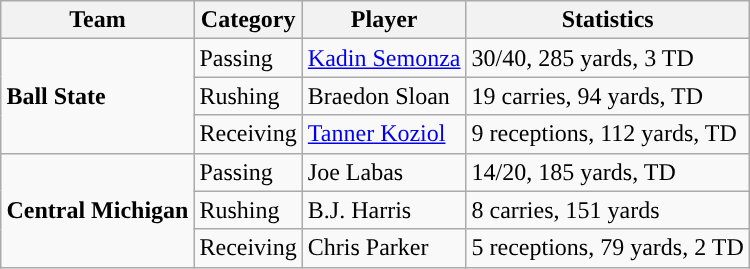<table class="wikitable" style="float: right;">
<tr>
<th>Team</th>
<th>Category</th>
<th>Player</th>
<th>Statistics</th>
</tr>
<tr>
<td rowspan=3><strong>Ball State</strong></td>
<td>Passing</td>
<td><a href='#'>Kadin Semonza</a></td>
<td>30/40, 285 yards, 3 TD</td>
</tr>
<tr>
<td>Rushing</td>
<td>Braedon Sloan</td>
<td>19 carries, 94 yards, TD</td>
</tr>
<tr>
<td>Receiving</td>
<td><a href='#'>Tanner Koziol</a></td>
<td>9 receptions, 112 yards, TD</td>
</tr>
<tr>
<td rowspan=3><strong>Central Michigan</strong></td>
<td>Passing</td>
<td>Joe Labas</td>
<td>14/20, 185 yards, TD</td>
</tr>
<tr>
<td>Rushing</td>
<td>B.J. Harris</td>
<td>8 carries, 151 yards</td>
</tr>
<tr>
<td>Receiving</td>
<td>Chris Parker</td>
<td>5 receptions, 79 yards, 2 TD</td>
</tr>
</table>
